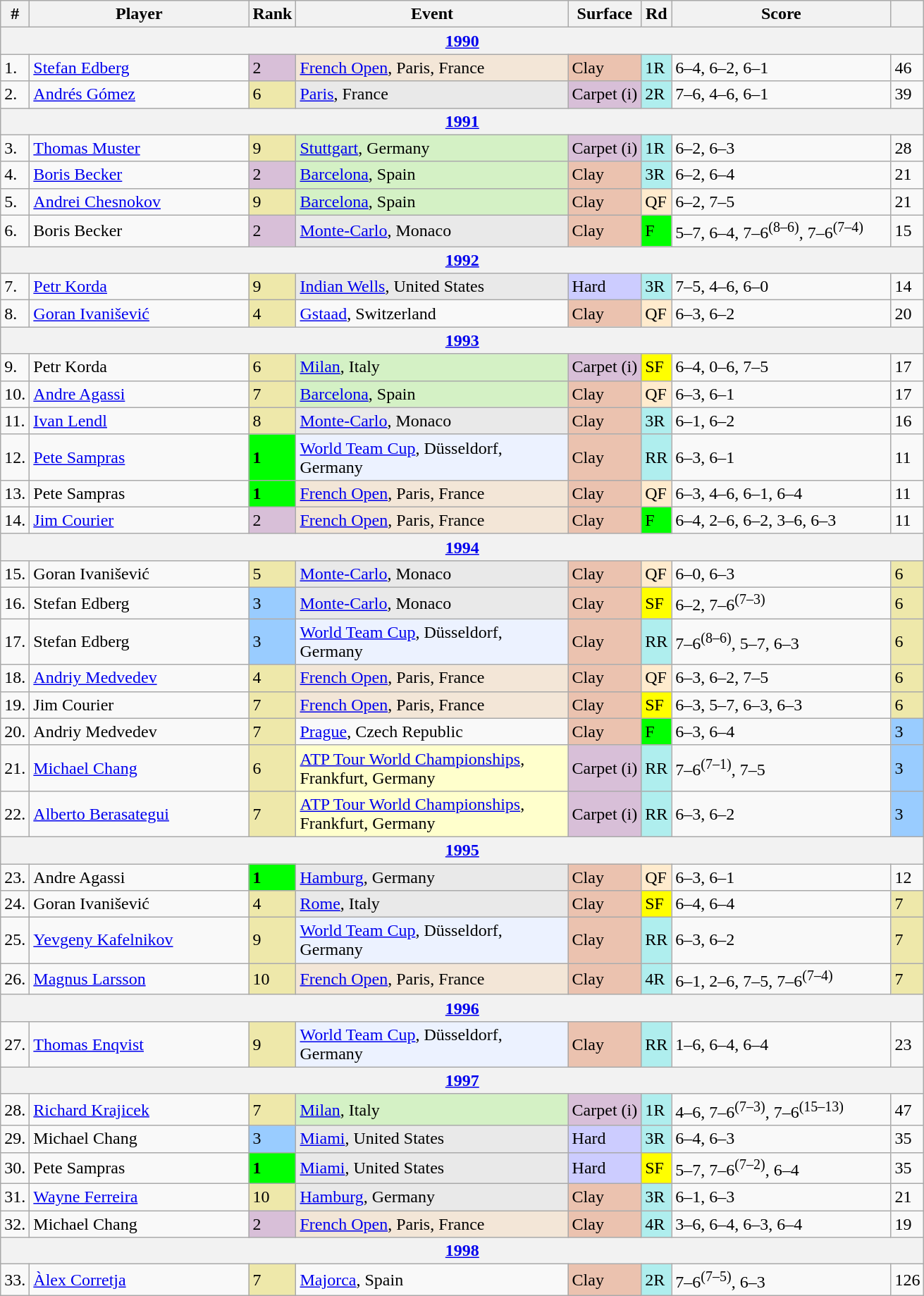<table class="wikitable sortable">
<tr>
<th>#</th>
<th width=200>Player</th>
<th>Rank</th>
<th width=250>Event</th>
<th>Surface</th>
<th>Rd</th>
<th width=200>Score</th>
<th></th>
</tr>
<tr>
<th colspan=8><a href='#'>1990</a></th>
</tr>
<tr>
<td>1.</td>
<td> <a href='#'>Stefan Edberg</a></td>
<td bgcolor=thistle>2</td>
<td bgcolor=f3e6d7><a href='#'>French Open</a>, Paris, France</td>
<td bgcolor=#ebc2af>Clay</td>
<td bgcolor=afeeee>1R</td>
<td>6–4, 6–2, 6–1</td>
<td>46</td>
</tr>
<tr>
<td>2.</td>
<td> <a href='#'>Andrés Gómez</a></td>
<td bgcolor=EEE8AA>6</td>
<td bgcolor=e9e9e9><a href='#'>Paris</a>, France</td>
<td bgcolor=thistle>Carpet (i)</td>
<td bgcolor=afeeee>2R</td>
<td>7–6, 4–6, 6–1</td>
<td>39</td>
</tr>
<tr>
<th colspan=8><a href='#'>1991</a></th>
</tr>
<tr>
<td>3.</td>
<td> <a href='#'>Thomas Muster</a></td>
<td bgcolor=EEE8AA>9</td>
<td bgcolor=d4f1c5><a href='#'>Stuttgart</a>, Germany</td>
<td bgcolor=thistle>Carpet (i)</td>
<td bgcolor=afeeee>1R</td>
<td>6–2, 6–3</td>
<td>28</td>
</tr>
<tr>
<td>4.</td>
<td> <a href='#'>Boris Becker</a></td>
<td bgcolor=thistle>2</td>
<td bgcolor=d4f1c5><a href='#'>Barcelona</a>, Spain</td>
<td bgcolor=#ebc2af>Clay</td>
<td bgcolor=afeeee>3R</td>
<td>6–2, 6–4</td>
<td>21</td>
</tr>
<tr>
<td>5.</td>
<td> <a href='#'>Andrei Chesnokov</a></td>
<td bgcolor=EEE8AA>9</td>
<td bgcolor=d4f1c5><a href='#'>Barcelona</a>, Spain</td>
<td bgcolor=#ebc2af>Clay</td>
<td bgcolor=ffebcd>QF</td>
<td>6–2, 7–5</td>
<td>21</td>
</tr>
<tr>
<td>6.</td>
<td> Boris Becker</td>
<td bgcolor=thistle>2</td>
<td bgcolor=e9e9e9><a href='#'>Monte-Carlo</a>, Monaco</td>
<td bgcolor=#ebc2af>Clay</td>
<td bgcolor=lime>F</td>
<td>5–7, 6–4, 7–6<sup>(8–6)</sup>, 7–6<sup>(7–4)</sup></td>
<td>15</td>
</tr>
<tr>
<th colspan=8><a href='#'>1992</a></th>
</tr>
<tr>
<td>7.</td>
<td> <a href='#'>Petr Korda</a></td>
<td bgcolor=EEE8AA>9</td>
<td bgcolor=e9e9e9><a href='#'>Indian Wells</a>, United States</td>
<td bgcolor=CCCCFF>Hard</td>
<td bgcolor=afeeee>3R</td>
<td>7–5, 4–6, 6–0</td>
<td>14</td>
</tr>
<tr>
<td>8.</td>
<td> <a href='#'>Goran Ivanišević</a></td>
<td bgcolor=EEE8AA>4</td>
<td><a href='#'>Gstaad</a>, Switzerland</td>
<td bgcolor=#ebc2af>Clay</td>
<td bgcolor=ffebcd>QF</td>
<td>6–3, 6–2</td>
<td>20</td>
</tr>
<tr>
<th colspan=8><a href='#'>1993</a></th>
</tr>
<tr>
<td>9.</td>
<td> Petr Korda</td>
<td bgcolor=EEE8AA>6</td>
<td bgcolor=d4f1c5><a href='#'>Milan</a>, Italy</td>
<td bgcolor=thistle>Carpet (i)</td>
<td bgcolor=yellow>SF</td>
<td>6–4, 0–6, 7–5</td>
<td>17</td>
</tr>
<tr>
<td>10.</td>
<td> <a href='#'>Andre Agassi</a></td>
<td bgcolor=EEE8AA>7</td>
<td bgcolor=d4f1c5><a href='#'>Barcelona</a>, Spain</td>
<td bgcolor=#ebc2af>Clay</td>
<td bgcolor=ffebcd>QF</td>
<td>6–3, 6–1</td>
<td>17</td>
</tr>
<tr>
<td>11.</td>
<td> <a href='#'>Ivan Lendl</a></td>
<td bgcolor=EEE8AA>8</td>
<td bgcolor=e9e9e9><a href='#'>Monte-Carlo</a>, Monaco</td>
<td bgcolor=#ebc2af>Clay</td>
<td bgcolor=afeeee>3R</td>
<td>6–1, 6–2</td>
<td>16</td>
</tr>
<tr>
<td>12.</td>
<td> <a href='#'>Pete Sampras</a></td>
<td bgcolor=lime><strong>1</strong></td>
<td bgcolor=ECF2FF><a href='#'>World Team Cup</a>, Düsseldorf, Germany</td>
<td bgcolor=#ebc2af>Clay</td>
<td bgcolor=afeeee>RR</td>
<td>6–3, 6–1</td>
<td>11</td>
</tr>
<tr>
<td>13.</td>
<td> Pete Sampras</td>
<td bgcolor=lime><strong>1</strong></td>
<td bgcolor=f3e6d7><a href='#'>French Open</a>, Paris, France</td>
<td bgcolor=#ebc2af>Clay</td>
<td bgcolor=ffebcd>QF</td>
<td>6–3, 4–6, 6–1, 6–4</td>
<td>11</td>
</tr>
<tr>
<td>14.</td>
<td> <a href='#'>Jim Courier</a></td>
<td bgcolor=thistle>2</td>
<td bgcolor=f3e6d7><a href='#'>French Open</a>, Paris, France</td>
<td bgcolor=#ebc2af>Clay</td>
<td bgcolor=lime>F</td>
<td>6–4, 2–6, 6–2, 3–6, 6–3</td>
<td>11</td>
</tr>
<tr>
<th colspan=8><a href='#'>1994</a></th>
</tr>
<tr>
<td>15.</td>
<td> Goran Ivanišević</td>
<td bgcolor=EEE8AA>5</td>
<td bgcolor=e9e9e9><a href='#'>Monte-Carlo</a>, Monaco</td>
<td bgcolor=#ebc2af>Clay</td>
<td bgcolor=ffebcd>QF</td>
<td>6–0, 6–3</td>
<td bgcolor=EEE8AA>6</td>
</tr>
<tr>
<td>16.</td>
<td> Stefan Edberg</td>
<td bgcolor=99ccff>3</td>
<td bgcolor=e9e9e9><a href='#'>Monte-Carlo</a>, Monaco</td>
<td bgcolor=#ebc2af>Clay</td>
<td bgcolor=yellow>SF</td>
<td>6–2, 7–6<sup>(7–3)</sup></td>
<td bgcolor=EEE8AA>6</td>
</tr>
<tr>
<td>17.</td>
<td> Stefan Edberg</td>
<td bgcolor=99ccff>3</td>
<td bgcolor=ECF2FF><a href='#'>World Team Cup</a>, Düsseldorf, Germany</td>
<td bgcolor=#ebc2af>Clay</td>
<td bgcolor=afeeee>RR</td>
<td>7–6<sup>(8–6)</sup>, 5–7, 6–3</td>
<td bgcolor=EEE8AA>6</td>
</tr>
<tr>
<td>18.</td>
<td> <a href='#'>Andriy Medvedev</a></td>
<td bgcolor=EEE8AA>4</td>
<td bgcolor=f3e6d7><a href='#'>French Open</a>, Paris, France</td>
<td bgcolor=#ebc2af>Clay</td>
<td bgcolor=ffebcd>QF</td>
<td>6–3, 6–2, 7–5</td>
<td bgcolor=EEE8AA>6</td>
</tr>
<tr>
<td>19.</td>
<td> Jim Courier</td>
<td bgcolor=EEE8AA>7</td>
<td bgcolor=f3e6d7><a href='#'>French Open</a>, Paris, France</td>
<td bgcolor=#ebc2af>Clay</td>
<td bgcolor=yellow>SF</td>
<td>6–3, 5–7, 6–3, 6–3</td>
<td bgcolor=EEE8AA>6</td>
</tr>
<tr>
<td>20.</td>
<td> Andriy Medvedev</td>
<td bgcolor=EEE8AA>7</td>
<td><a href='#'>Prague</a>, Czech Republic</td>
<td bgcolor=#ebc2af>Clay</td>
<td bgcolor=lime>F</td>
<td>6–3, 6–4</td>
<td bgcolor=99ccff>3</td>
</tr>
<tr>
<td>21.</td>
<td> <a href='#'>Michael Chang</a></td>
<td bgcolor=EEE8AA>6</td>
<td bgcolor=ffffcc><a href='#'>ATP Tour World Championships</a>, Frankfurt, Germany</td>
<td bgcolor=thistle>Carpet (i)</td>
<td bgcolor=afeeee>RR</td>
<td>7–6<sup>(7–1)</sup>, 7–5</td>
<td bgcolor=99ccff>3</td>
</tr>
<tr>
<td>22.</td>
<td> <a href='#'>Alberto Berasategui</a></td>
<td bgcolor=EEE8AA>7</td>
<td bgcolor=ffffcc><a href='#'>ATP Tour World Championships</a>, Frankfurt, Germany</td>
<td bgcolor=thistle>Carpet (i)</td>
<td bgcolor=afeeee>RR</td>
<td>6–3, 6–2</td>
<td bgcolor=99ccff>3</td>
</tr>
<tr>
<th colspan=8><a href='#'>1995</a></th>
</tr>
<tr>
<td>23.</td>
<td> Andre Agassi</td>
<td bgcolor=lime><strong>1</strong></td>
<td bgcolor=e9e9e9><a href='#'>Hamburg</a>, Germany</td>
<td bgcolor=#ebc2af>Clay</td>
<td bgcolor=ffebcd>QF</td>
<td>6–3, 6–1</td>
<td>12</td>
</tr>
<tr>
<td>24.</td>
<td> Goran Ivanišević</td>
<td bgcolor=EEE8AA>4</td>
<td bgcolor=e9e9e9><a href='#'>Rome</a>, Italy</td>
<td bgcolor=#ebc2af>Clay</td>
<td bgcolor=yellow>SF</td>
<td>6–4, 6–4</td>
<td bgcolor=EEE8AA>7</td>
</tr>
<tr>
<td>25.</td>
<td> <a href='#'>Yevgeny Kafelnikov</a></td>
<td bgcolor=EEE8AA>9</td>
<td bgcolor=ECF2FF><a href='#'>World Team Cup</a>, Düsseldorf, Germany</td>
<td bgcolor=#ebc2af>Clay</td>
<td bgcolor=afeeee>RR</td>
<td>6–3, 6–2</td>
<td bgcolor=EEE8AA>7</td>
</tr>
<tr>
<td>26.</td>
<td> <a href='#'>Magnus Larsson</a></td>
<td bgcolor=EEE8AA>10</td>
<td bgcolor=f3e6d7><a href='#'>French Open</a>, Paris, France</td>
<td bgcolor=#ebc2af>Clay</td>
<td bgcolor=afeeee>4R</td>
<td>6–1, 2–6, 7–5, 7–6<sup>(7–4)</sup></td>
<td bgcolor=EEE8AA>7</td>
</tr>
<tr>
<th colspan=8><a href='#'>1996</a></th>
</tr>
<tr>
<td>27.</td>
<td> <a href='#'>Thomas Enqvist</a></td>
<td bgcolor=EEE8AA>9</td>
<td bgcolor=ECF2FF><a href='#'>World Team Cup</a>, Düsseldorf, Germany</td>
<td bgcolor=#ebc2af>Clay</td>
<td bgcolor=afeeee>RR</td>
<td>1–6, 6–4, 6–4</td>
<td>23</td>
</tr>
<tr>
<th colspan=8><a href='#'>1997</a></th>
</tr>
<tr>
<td>28.</td>
<td> <a href='#'>Richard Krajicek</a></td>
<td bgcolor=EEE8AA>7</td>
<td bgcolor=d4f1c5><a href='#'>Milan</a>, Italy</td>
<td bgcolor=thistle>Carpet (i)</td>
<td bgcolor=afeeee>1R</td>
<td>4–6, 7–6<sup>(7–3)</sup>, 7–6<sup>(15–13)</sup></td>
<td>47</td>
</tr>
<tr>
<td>29.</td>
<td> Michael Chang</td>
<td bgcolor=99ccff>3</td>
<td bgcolor=e9e9e9><a href='#'>Miami</a>, United States</td>
<td bgcolor=CCCCFF>Hard</td>
<td bgcolor=afeeee>3R</td>
<td>6–4, 6–3</td>
<td>35</td>
</tr>
<tr>
<td>30.</td>
<td> Pete Sampras</td>
<td bgcolor=lime><strong>1</strong></td>
<td bgcolor=e9e9e9><a href='#'>Miami</a>, United States</td>
<td bgcolor=CCCCFF>Hard</td>
<td bgcolor=yellow>SF</td>
<td>5–7, 7–6<sup>(7–2)</sup>, 6–4</td>
<td>35</td>
</tr>
<tr>
<td>31.</td>
<td> <a href='#'>Wayne Ferreira</a></td>
<td bgcolor=EEE8AA>10</td>
<td bgcolor=e9e9e9><a href='#'>Hamburg</a>, Germany</td>
<td bgcolor=#ebc2af>Clay</td>
<td bgcolor=afeeee>3R</td>
<td>6–1, 6–3</td>
<td>21</td>
</tr>
<tr>
<td>32.</td>
<td> Michael Chang</td>
<td bgcolor=thistle>2</td>
<td bgcolor=f3e6d7><a href='#'>French Open</a>, Paris, France</td>
<td bgcolor=#ebc2af>Clay</td>
<td bgcolor=afeeee>4R</td>
<td>3–6, 6–4, 6–3, 6–4</td>
<td>19</td>
</tr>
<tr>
<th colspan=8><a href='#'>1998</a></th>
</tr>
<tr>
<td>33.</td>
<td> <a href='#'>Àlex Corretja</a></td>
<td bgcolor=EEE8AA>7</td>
<td><a href='#'>Majorca</a>, Spain</td>
<td bgcolor=#ebc2af>Clay</td>
<td bgcolor=afeeee>2R</td>
<td>7–6<sup>(7–5)</sup>, 6–3</td>
<td>126</td>
</tr>
</table>
